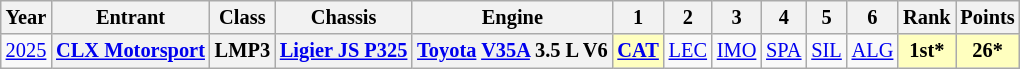<table class="wikitable" style="text-align:center; font-size:85%">
<tr>
<th>Year</th>
<th>Entrant</th>
<th>Class</th>
<th>Chassis</th>
<th>Engine</th>
<th>1</th>
<th>2</th>
<th>3</th>
<th>4</th>
<th>5</th>
<th>6</th>
<th>Rank</th>
<th>Points</th>
</tr>
<tr>
<td><a href='#'>2025</a></td>
<th><a href='#'>CLX Motorsport</a></th>
<th>LMP3</th>
<th><a href='#'>Ligier JS P325</a></th>
<th><a href='#'>Toyota</a> <a href='#'>V35A</a> 3.5 L V6</th>
<td style="background:#FFFFBF;"><strong><a href='#'>CAT</a></strong><br></td>
<td style="background:#;"><a href='#'>LEC</a><br></td>
<td style="background:#;"><a href='#'>IMO</a><br></td>
<td style="background:#;"><a href='#'>SPA</a><br></td>
<td style="background:#;"><a href='#'>SIL</a><br></td>
<td style="background:#;"><a href='#'>ALG</a><br></td>
<th style="background:#FFFFBF;">1st*</th>
<th style="background:#FFFFBF;">26*</th>
</tr>
</table>
